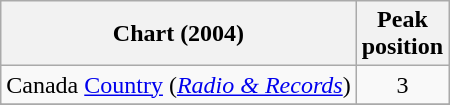<table class="wikitable sortable">
<tr>
<th align="left">Chart (2004)</th>
<th align="center">Peak<br>position</th>
</tr>
<tr>
<td align="left">Canada <a href='#'>Country</a> (<em><a href='#'>Radio & Records</a></em>)</td>
<td align="center">3</td>
</tr>
<tr>
</tr>
<tr>
</tr>
</table>
